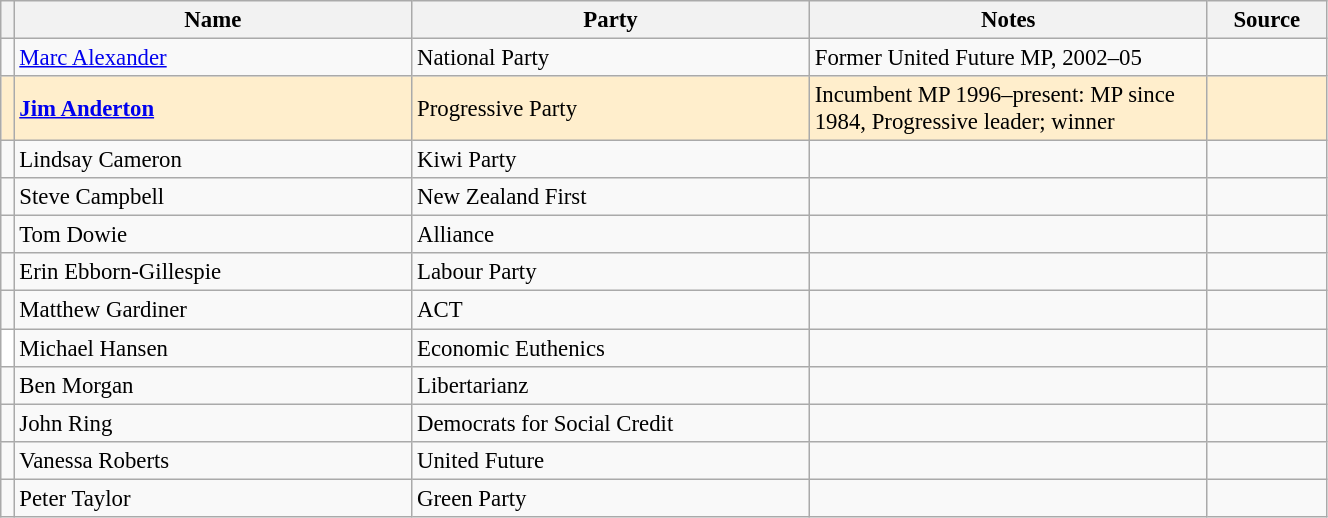<table class="wikitable" width="70%" style="font-size:95%;">
<tr>
<th width=1%></th>
<th width=30%>Name</th>
<th width=30%>Party</th>
<th width=30%>Notes</th>
<th width=9%>Source</th>
</tr>
<tr -->
<td bgcolor=></td>
<td><a href='#'>Marc Alexander</a></td>
<td>National Party</td>
<td>Former United Future MP, 2002–05</td>
<td></td>
</tr>
<tr ---- bgcolor=#FFEECC>
<td bgcolor=></td>
<td><strong><a href='#'>Jim Anderton</a></strong></td>
<td>Progressive Party</td>
<td>Incumbent MP 1996–present: MP since 1984, Progressive leader; winner</td>
<td></td>
</tr>
<tr -->
<td bgcolor=></td>
<td>Lindsay Cameron</td>
<td>Kiwi Party</td>
<td></td>
<td></td>
</tr>
<tr -->
<td bgcolor=></td>
<td>Steve Campbell</td>
<td>New Zealand First</td>
<td></td>
<td></td>
</tr>
<tr -->
<td bgcolor=></td>
<td>Tom Dowie</td>
<td>Alliance</td>
<td></td>
<td></td>
</tr>
<tr -->
<td bgcolor=></td>
<td>Erin Ebborn-Gillespie</td>
<td>Labour Party</td>
<td></td>
<td></td>
</tr>
<tr -->
<td bgcolor=></td>
<td>Matthew Gardiner</td>
<td>ACT</td>
<td></td>
<td></td>
</tr>
<tr -->
<td bgcolor=white></td>
<td>Michael Hansen</td>
<td>Economic Euthenics</td>
<td></td>
<td></td>
</tr>
<tr -->
<td bgcolor=></td>
<td>Ben Morgan</td>
<td>Libertarianz</td>
<td></td>
<td></td>
</tr>
<tr -->
<td bgcolor=></td>
<td>John Ring</td>
<td>Democrats for Social Credit</td>
<td></td>
<td></td>
</tr>
<tr -->
<td bgcolor=></td>
<td>Vanessa Roberts</td>
<td>United Future</td>
<td></td>
<td></td>
</tr>
<tr -->
<td bgcolor=></td>
<td>Peter Taylor</td>
<td>Green Party</td>
<td></td>
<td></td>
</tr>
</table>
